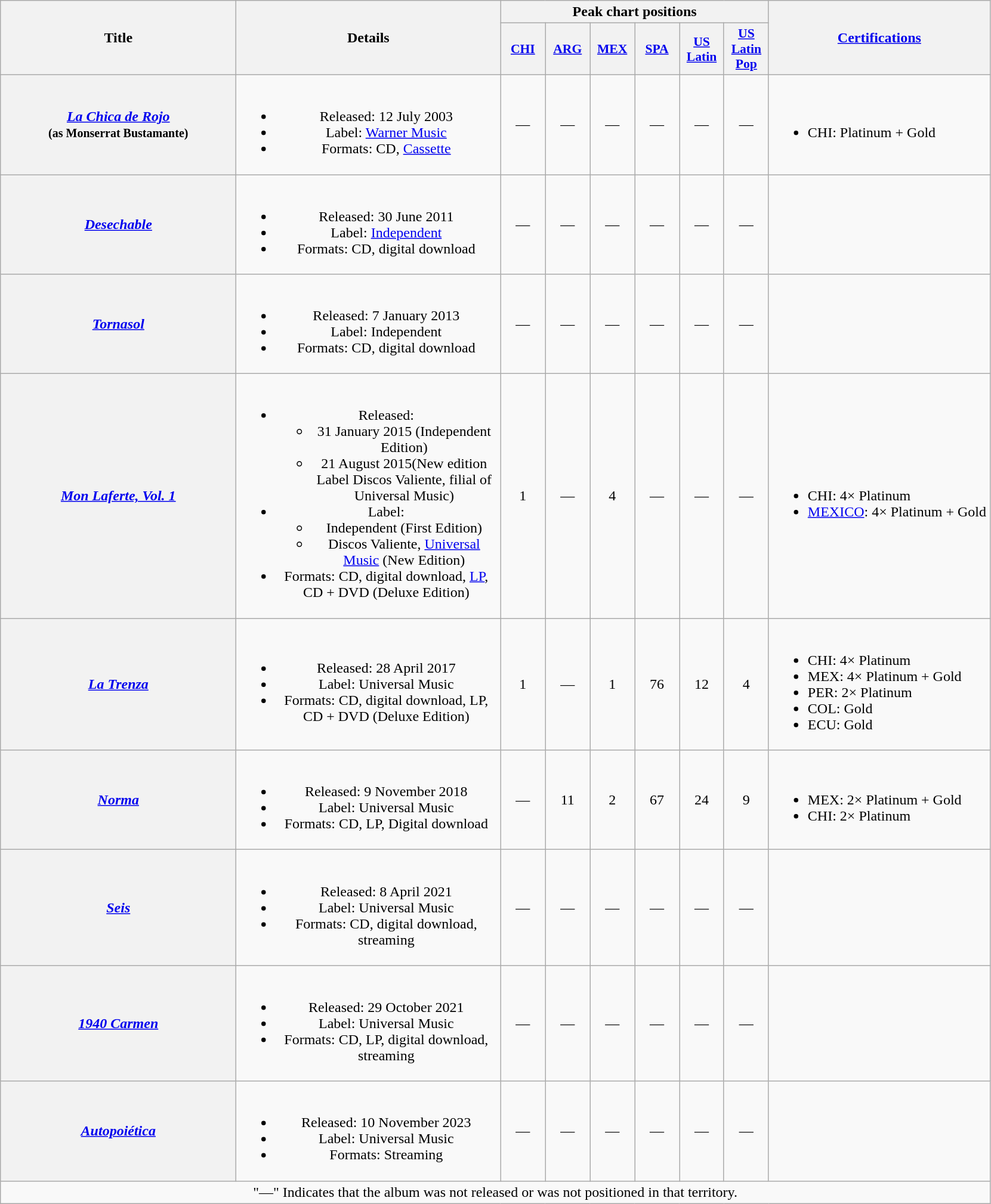<table class="wikitable plainrowheaders" style="text-align:center;">
<tr>
<th scope="col" rowspan="2" style="width:16em;">Title</th>
<th scope="col" rowspan="2" style="width:18em;">Details</th>
<th colspan="6">Peak chart positions</th>
<th scope="col" rowspan="2" style="width:15em;"><a href='#'>Certifications</a></th>
</tr>
<tr>
<th scope="col" style="width:3em;font-size:90%;"><a href='#'>CHI</a></th>
<th scope="col" style="width:3em;font-size:90%;"><a href='#'>ARG</a></th>
<th scope="col" style="width:3em;font-size:90%;"><a href='#'>MEX</a></th>
<th scope="col" style="width:3em;font-size:90%;"><a href='#'>SPA</a><br></th>
<th scope="col" style="width:3em;font-size:90%;"><a href='#'>US Latin</a></th>
<th scope="col" style="width:3em;font-size:90%;"><a href='#'>US Latin Pop</a></th>
</tr>
<tr>
<th scope="row"><em><a href='#'>La Chica de Rojo</a></em><br><small>(as Monserrat Bustamante)</small></th>
<td><br><ul><li>Released: 12 July 2003</li><li>Label: <a href='#'>Warner Music</a></li><li>Formats: CD, <a href='#'>Cassette</a></li></ul></td>
<td>—</td>
<td>—</td>
<td>—</td>
<td>—</td>
<td>—</td>
<td>—</td>
<td style="text-align:left;"><br><ul><li>CHI: Platinum + Gold</li></ul></td>
</tr>
<tr>
<th scope="row"><em><a href='#'>Desechable</a></em></th>
<td><br><ul><li>Released: 30 June 2011</li><li>Label: <a href='#'>Independent</a></li><li>Formats: CD, digital download</li></ul></td>
<td>—</td>
<td>—</td>
<td>—</td>
<td>—</td>
<td>—</td>
<td>—</td>
<td></td>
</tr>
<tr>
<th scope="row"><em><a href='#'>Tornasol</a></em></th>
<td><br><ul><li>Released: 7 January 2013</li><li>Label: Independent</li><li>Formats: CD, digital download</li></ul></td>
<td>—</td>
<td>—</td>
<td>—</td>
<td>—</td>
<td>—</td>
<td>—</td>
<td></td>
</tr>
<tr>
<th scope="row"><em><a href='#'>Mon Laferte, Vol. 1</a></em></th>
<td><br><ul><li>Released:<ul><li>31 January 2015 (Independent Edition)</li><li>21 August 2015(New edition Label Discos Valiente, filial of Universal Music)</li></ul></li><li>Label:<ul><li>Independent (First Edition)</li><li>Discos Valiente, <a href='#'>Universal Music</a> (New Edition)</li></ul></li><li>Formats: CD, digital download, <a href='#'>LP</a>, CD + DVD (Deluxe Edition)</li></ul></td>
<td>1</td>
<td>—</td>
<td>4</td>
<td>—</td>
<td>—</td>
<td>—</td>
<td style="text-align:left;"><br><ul><li>CHI: 4× Platinum</li><li><a href='#'>MEXICO</a>: 4× Platinum + Gold</li></ul></td>
</tr>
<tr>
<th scope="row"><em><a href='#'>La Trenza</a></em></th>
<td><br><ul><li>Released: 28 April 2017</li><li>Label: Universal Music</li><li>Formats: CD, digital download, LP, CD + DVD (Deluxe Edition)</li></ul></td>
<td>1</td>
<td>—</td>
<td>1</td>
<td>76</td>
<td>12</td>
<td>4</td>
<td style="text-align:left;"><br><ul><li>CHI: 4× Platinum</li><li>MEX: 4× Platinum + Gold</li><li>PER: 2× Platinum</li><li>COL: Gold</li><li>ECU: Gold</li></ul></td>
</tr>
<tr>
<th scope="row"><em><a href='#'>Norma</a></em></th>
<td><br><ul><li>Released: 9 November 2018</li><li>Label: Universal Music</li><li>Formats: CD, LP, Digital download</li></ul></td>
<td>—</td>
<td>11<br></td>
<td>2</td>
<td>67</td>
<td>24</td>
<td>9</td>
<td style="text-align:left;"><br><ul><li>MEX: 2× Platinum + Gold</li><li>CHI: 2× Platinum</li></ul></td>
</tr>
<tr>
<th scope="row"><em><a href='#'>Seis</a></em></th>
<td><br><ul><li>Released: 8 April 2021</li><li>Label: Universal Music</li><li>Formats: CD, digital download, streaming</li></ul></td>
<td>—</td>
<td>—</td>
<td>—</td>
<td>—</td>
<td>—</td>
<td>—</td>
<td></td>
</tr>
<tr>
<th scope="row"><em><a href='#'>1940 Carmen</a></em></th>
<td><br><ul><li>Released: 29 October 2021</li><li>Label: Universal Music</li><li>Formats: CD, LP, digital download, streaming</li></ul></td>
<td>—</td>
<td>—</td>
<td>—</td>
<td>—</td>
<td>—</td>
<td>—</td>
<td></td>
</tr>
<tr>
<th scope="row"><em><a href='#'>Autopoiética</a></em></th>
<td><br><ul><li>Released: 10 November 2023</li><li>Label: Universal Music</li><li>Formats: Streaming</li></ul></td>
<td>—</td>
<td>—</td>
<td>—</td>
<td>—</td>
<td>—</td>
<td>—</td>
<td></td>
</tr>
<tr>
<td colspan="9" style="text-align:center;">"—" Indicates that the album was not released or was not positioned in that territory.</td>
</tr>
</table>
